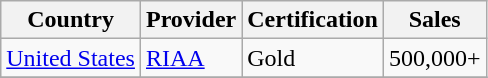<table class="wikitable sortable">
<tr>
<th>Country</th>
<th>Provider</th>
<th>Certification</th>
<th>Sales</th>
</tr>
<tr>
<td><a href='#'>United States</a></td>
<td><a href='#'>RIAA</a></td>
<td>Gold </td>
<td>500,000+</td>
</tr>
<tr>
</tr>
</table>
